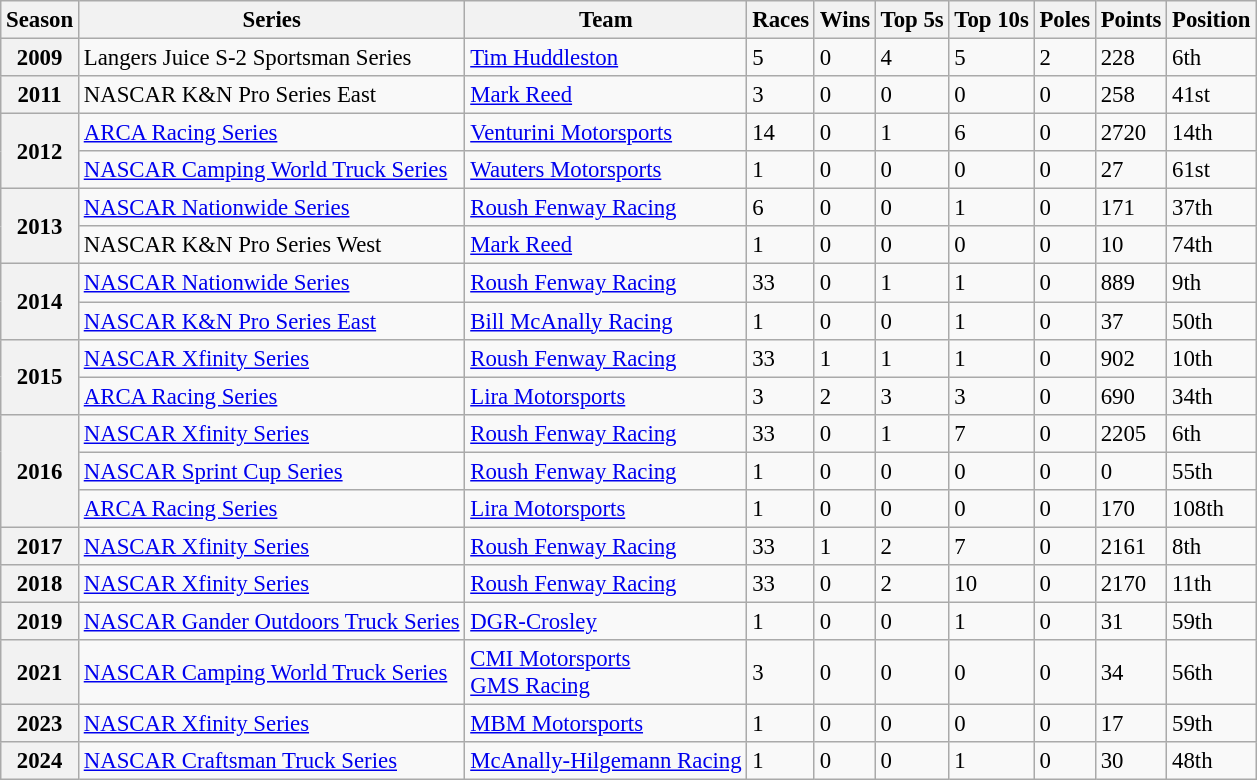<table class="wikitable" style="font-size: 95%;">
<tr>
<th>Season</th>
<th>Series</th>
<th>Team</th>
<th>Races</th>
<th>Wins</th>
<th>Top 5s</th>
<th>Top 10s</th>
<th>Poles</th>
<th>Points</th>
<th>Position</th>
</tr>
<tr>
<th>2009</th>
<td>Langers Juice S-2 Sportsman Series</td>
<td><a href='#'>Tim Huddleston</a></td>
<td>5</td>
<td>0</td>
<td>4</td>
<td>5</td>
<td>2</td>
<td>228</td>
<td>6th</td>
</tr>
<tr>
<th>2011</th>
<td>NASCAR K&N Pro Series East</td>
<td><a href='#'>Mark Reed</a></td>
<td>3</td>
<td>0</td>
<td>0</td>
<td>0</td>
<td>0</td>
<td>258</td>
<td>41st</td>
</tr>
<tr>
<th rowspan=2>2012</th>
<td><a href='#'>ARCA Racing Series</a></td>
<td><a href='#'>Venturini Motorsports</a></td>
<td>14</td>
<td>0</td>
<td>1</td>
<td>6</td>
<td>0</td>
<td>2720</td>
<td>14th</td>
</tr>
<tr>
<td><a href='#'>NASCAR Camping World Truck Series</a></td>
<td><a href='#'>Wauters Motorsports</a></td>
<td>1</td>
<td>0</td>
<td>0</td>
<td>0</td>
<td>0</td>
<td>27</td>
<td>61st</td>
</tr>
<tr>
<th rowspan=2>2013</th>
<td><a href='#'>NASCAR Nationwide Series</a></td>
<td><a href='#'>Roush Fenway Racing</a></td>
<td>6</td>
<td>0</td>
<td>0</td>
<td>1</td>
<td>0</td>
<td>171</td>
<td>37th</td>
</tr>
<tr>
<td>NASCAR K&N Pro Series West</td>
<td><a href='#'>Mark Reed</a></td>
<td>1</td>
<td>0</td>
<td>0</td>
<td>0</td>
<td>0</td>
<td>10</td>
<td>74th</td>
</tr>
<tr>
<th rowspan=2>2014</th>
<td><a href='#'>NASCAR Nationwide Series</a></td>
<td><a href='#'>Roush Fenway Racing</a></td>
<td>33</td>
<td>0</td>
<td>1</td>
<td>1</td>
<td>0</td>
<td>889</td>
<td>9th</td>
</tr>
<tr>
<td><a href='#'>NASCAR K&N Pro Series East</a></td>
<td><a href='#'>Bill McAnally Racing</a></td>
<td>1</td>
<td>0</td>
<td>0</td>
<td>1</td>
<td>0</td>
<td>37</td>
<td>50th</td>
</tr>
<tr>
<th rowspan=2>2015</th>
<td><a href='#'>NASCAR Xfinity Series</a></td>
<td><a href='#'>Roush Fenway Racing</a></td>
<td>33</td>
<td>1</td>
<td>1</td>
<td>1</td>
<td>0</td>
<td>902</td>
<td>10th</td>
</tr>
<tr>
<td><a href='#'>ARCA Racing Series</a></td>
<td><a href='#'>Lira Motorsports</a></td>
<td>3</td>
<td>2</td>
<td>3</td>
<td>3</td>
<td>0</td>
<td>690</td>
<td>34th</td>
</tr>
<tr>
<th rowspan=3>2016</th>
<td><a href='#'>NASCAR Xfinity Series</a></td>
<td><a href='#'>Roush Fenway Racing</a></td>
<td>33</td>
<td>0</td>
<td>1</td>
<td>7</td>
<td>0</td>
<td>2205</td>
<td>6th</td>
</tr>
<tr>
<td><a href='#'>NASCAR Sprint Cup Series</a></td>
<td><a href='#'>Roush Fenway Racing</a></td>
<td>1</td>
<td>0</td>
<td>0</td>
<td>0</td>
<td>0</td>
<td>0</td>
<td>55th</td>
</tr>
<tr>
<td><a href='#'>ARCA Racing Series</a></td>
<td><a href='#'>Lira Motorsports</a></td>
<td>1</td>
<td>0</td>
<td>0</td>
<td>0</td>
<td>0</td>
<td>170</td>
<td>108th</td>
</tr>
<tr>
<th>2017</th>
<td><a href='#'>NASCAR Xfinity Series</a></td>
<td><a href='#'>Roush Fenway Racing</a></td>
<td>33</td>
<td>1</td>
<td>2</td>
<td>7</td>
<td>0</td>
<td>2161</td>
<td>8th</td>
</tr>
<tr>
<th>2018</th>
<td><a href='#'>NASCAR Xfinity Series</a></td>
<td><a href='#'>Roush Fenway Racing</a></td>
<td>33</td>
<td>0</td>
<td>2</td>
<td>10</td>
<td>0</td>
<td>2170</td>
<td>11th</td>
</tr>
<tr>
<th>2019</th>
<td><a href='#'>NASCAR Gander Outdoors Truck Series</a></td>
<td><a href='#'>DGR-Crosley</a></td>
<td>1</td>
<td>0</td>
<td>0</td>
<td>1</td>
<td>0</td>
<td>31</td>
<td>59th</td>
</tr>
<tr>
<th>2021</th>
<td><a href='#'>NASCAR Camping World Truck Series</a></td>
<td><a href='#'>CMI Motorsports</a><br><a href='#'>GMS Racing</a></td>
<td>3</td>
<td>0</td>
<td>0</td>
<td>0</td>
<td>0</td>
<td>34</td>
<td>56th</td>
</tr>
<tr>
<th>2023</th>
<td><a href='#'>NASCAR Xfinity Series</a></td>
<td><a href='#'>MBM Motorsports</a></td>
<td>1</td>
<td>0</td>
<td>0</td>
<td>0</td>
<td>0</td>
<td>17</td>
<td>59th</td>
</tr>
<tr>
<th>2024</th>
<td><a href='#'>NASCAR Craftsman Truck Series</a></td>
<td><a href='#'>McAnally-Hilgemann Racing</a></td>
<td>1</td>
<td>0</td>
<td>0</td>
<td>1</td>
<td>0</td>
<td>30</td>
<td>48th</td>
</tr>
</table>
